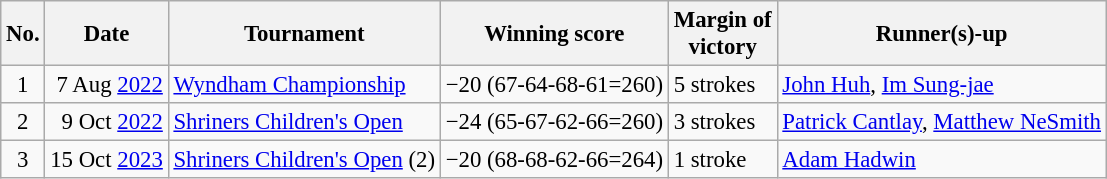<table class="wikitable" style="font-size:95%;">
<tr>
<th>No.</th>
<th>Date</th>
<th>Tournament</th>
<th>Winning score</th>
<th>Margin of<br>victory</th>
<th>Runner(s)-up</th>
</tr>
<tr>
<td align=center>1</td>
<td align=right>7 Aug <a href='#'>2022</a></td>
<td><a href='#'>Wyndham Championship</a></td>
<td>−20 (67-64-68-61=260)</td>
<td>5 strokes</td>
<td> <a href='#'>John Huh</a>,  <a href='#'>Im Sung-jae</a></td>
</tr>
<tr>
<td align=center>2</td>
<td align=right>9 Oct <a href='#'>2022</a></td>
<td><a href='#'>Shriners Children's Open</a></td>
<td>−24 (65-67-62-66=260)</td>
<td>3 strokes</td>
<td> <a href='#'>Patrick Cantlay</a>,  <a href='#'>Matthew NeSmith</a></td>
</tr>
<tr>
<td align=center>3</td>
<td align=right>15 Oct <a href='#'>2023</a></td>
<td><a href='#'>Shriners Children's Open</a> (2)</td>
<td>−20 (68-68-62-66=264)</td>
<td>1 stroke</td>
<td> <a href='#'>Adam Hadwin</a></td>
</tr>
</table>
